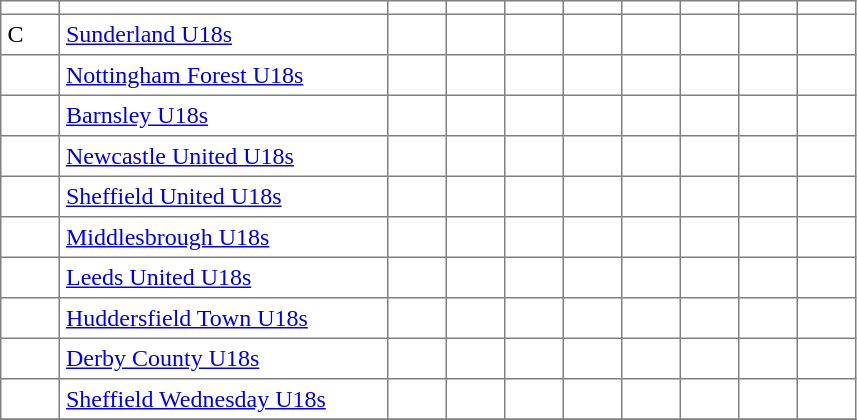<table class="toccolours" border="1" cellpadding="4" cellspacing="0" style="border-collapse: collapse; margin:0;">
<tr>
<th width=30></th>
<th width=210></th>
<th width=30></th>
<th width=30></th>
<th width=30></th>
<th width=30></th>
<th width=30></th>
<th width=30></th>
<th width=30></th>
<th width=30></th>
</tr>
<tr>
<td> C</td>
<td><a href='#'>Sunderland U18s</a></td>
<td></td>
<td></td>
<td></td>
<td></td>
<td></td>
<td></td>
<td></td>
<td></td>
</tr>
<tr>
<td></td>
<td><a href='#'>Nottingham Forest U18s</a></td>
<td></td>
<td></td>
<td></td>
<td></td>
<td></td>
<td></td>
<td></td>
<td></td>
</tr>
<tr>
<td></td>
<td><a href='#'>Barnsley U18s</a></td>
<td></td>
<td></td>
<td></td>
<td></td>
<td></td>
<td></td>
<td></td>
<td></td>
</tr>
<tr>
<td></td>
<td><a href='#'>Newcastle United U18s</a></td>
<td></td>
<td></td>
<td></td>
<td></td>
<td></td>
<td></td>
<td></td>
<td></td>
</tr>
<tr>
<td></td>
<td><a href='#'>Sheffield United U18s</a></td>
<td></td>
<td></td>
<td></td>
<td></td>
<td></td>
<td></td>
<td></td>
<td></td>
</tr>
<tr>
<td></td>
<td><a href='#'>Middlesbrough U18s</a></td>
<td></td>
<td></td>
<td></td>
<td></td>
<td></td>
<td></td>
<td></td>
<td></td>
</tr>
<tr>
<td></td>
<td><a href='#'>Leeds United U18s</a></td>
<td></td>
<td></td>
<td></td>
<td></td>
<td></td>
<td></td>
<td></td>
<td></td>
</tr>
<tr>
<td></td>
<td><a href='#'>Huddersfield Town U18s</a></td>
<td></td>
<td></td>
<td></td>
<td></td>
<td></td>
<td></td>
<td></td>
<td></td>
</tr>
<tr>
<td></td>
<td><a href='#'>Derby County U18s</a></td>
<td></td>
<td></td>
<td></td>
<td></td>
<td></td>
<td></td>
<td></td>
<td></td>
</tr>
<tr>
<td></td>
<td><a href='#'>Sheffield Wednesday U18s</a></td>
<td></td>
<td></td>
<td></td>
<td></td>
<td></td>
<td></td>
<td></td>
<td></td>
</tr>
<tr>
</tr>
</table>
